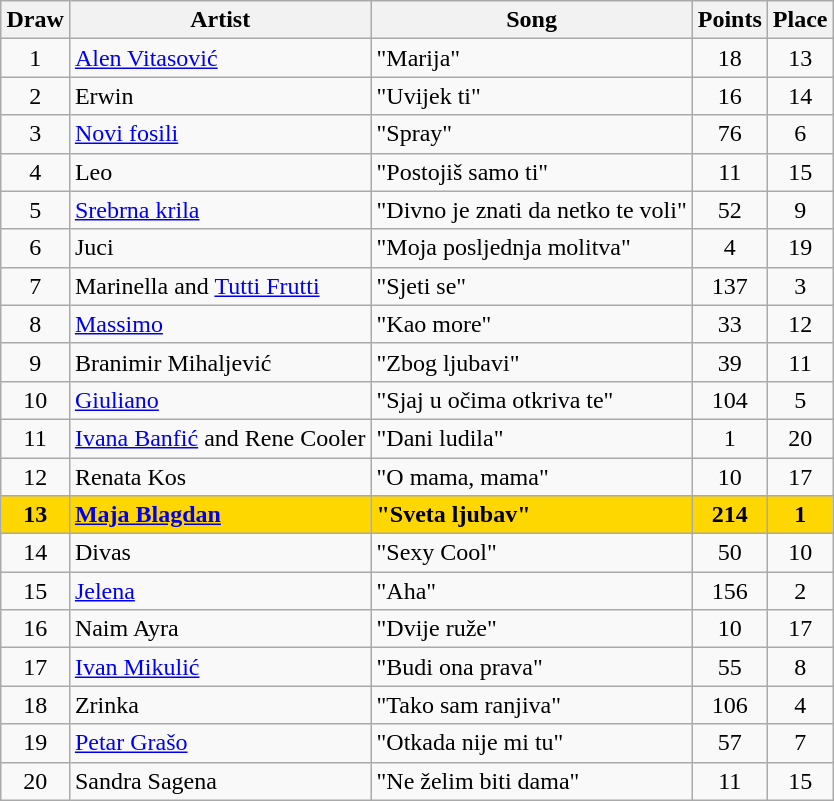<table class="sortable wikitable" style="margin: 1em auto 1em auto; text-align:center">
<tr>
<th>Draw</th>
<th>Artist</th>
<th>Song</th>
<th>Points</th>
<th>Place</th>
</tr>
<tr>
<td>1</td>
<td align="left"><a href='#'>Alen Vitasović</a></td>
<td align="left">"Marija"</td>
<td>18</td>
<td>13</td>
</tr>
<tr>
<td>2</td>
<td align="left">Erwin</td>
<td align="left">"Uvijek ti"</td>
<td>16</td>
<td>14</td>
</tr>
<tr>
<td>3</td>
<td align="left"><a href='#'>Novi fosili</a></td>
<td align="left">"Spray"</td>
<td>76</td>
<td>6</td>
</tr>
<tr>
<td>4</td>
<td align="left">Leo</td>
<td align="left">"Postojiš samo ti"</td>
<td>11</td>
<td>15</td>
</tr>
<tr>
<td>5</td>
<td align="left"><a href='#'>Srebrna krila</a></td>
<td align="left">"Divno je znati da netko te voli"</td>
<td>52</td>
<td>9</td>
</tr>
<tr>
<td>6</td>
<td align="left">Juci</td>
<td align="left">"Moja posljednja molitva"</td>
<td>4</td>
<td>19</td>
</tr>
<tr>
<td>7</td>
<td align="left">Marinella and <a href='#'>Tutti Frutti</a></td>
<td align="left">"Sjeti se"</td>
<td>137</td>
<td>3</td>
</tr>
<tr>
<td>8</td>
<td align="left"><a href='#'>Massimo</a></td>
<td align="left">"Kao more"</td>
<td>33</td>
<td>12</td>
</tr>
<tr>
<td>9</td>
<td align="left">Branimir Mihaljević</td>
<td align="left">"Zbog ljubavi"</td>
<td>39</td>
<td>11</td>
</tr>
<tr>
<td>10</td>
<td align="left"><a href='#'>Giuliano</a></td>
<td align="left">"Sjaj u očima otkriva te"</td>
<td>104</td>
<td>5</td>
</tr>
<tr>
<td>11</td>
<td align="left"><a href='#'>Ivana Banfić</a> and Rene Cooler</td>
<td align="left">"Dani ludila"</td>
<td>1</td>
<td>20</td>
</tr>
<tr>
<td>12</td>
<td align="left">Renata Kos</td>
<td align="left">"O mama, mama"</td>
<td>10</td>
<td>17</td>
</tr>
<tr style="font-weight:bold; background:gold;">
<td>13</td>
<td align="left"><a href='#'>Maja Blagdan</a></td>
<td align="left">"Sveta ljubav"</td>
<td>214</td>
<td>1</td>
</tr>
<tr>
<td>14</td>
<td align="left">Divas</td>
<td align="left">"Sexy Cool"</td>
<td>50</td>
<td>10</td>
</tr>
<tr>
<td>15</td>
<td align="left"><a href='#'>Jelena</a></td>
<td align="left">"Aha"</td>
<td>156</td>
<td>2</td>
</tr>
<tr>
<td>16</td>
<td align="left">Naim Ayra</td>
<td align="left">"Dvije ruže"</td>
<td>10</td>
<td>17</td>
</tr>
<tr>
<td>17</td>
<td align="left"><a href='#'>Ivan Mikulić</a></td>
<td align="left">"Budi ona prava"</td>
<td>55</td>
<td>8</td>
</tr>
<tr>
<td>18</td>
<td align="left">Zrinka</td>
<td align="left">"Tako sam ranjiva"</td>
<td>106</td>
<td>4</td>
</tr>
<tr>
<td>19</td>
<td align="left"><a href='#'>Petar Grašo</a></td>
<td align="left">"Otkada nije mi tu"</td>
<td>57</td>
<td>7</td>
</tr>
<tr>
<td>20</td>
<td align="left">Sandra Sagena</td>
<td align="left">"Ne želim biti dama"</td>
<td>11</td>
<td>15</td>
</tr>
</table>
